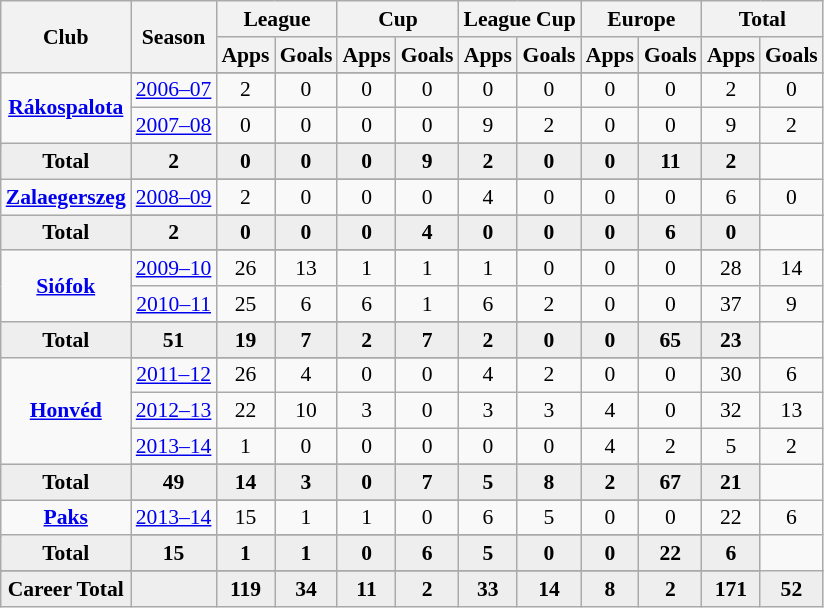<table class="wikitable" style="font-size:90%; text-align: center;">
<tr>
<th rowspan="2">Club</th>
<th rowspan="2">Season</th>
<th colspan="2">League</th>
<th colspan="2">Cup</th>
<th colspan="2">League Cup</th>
<th colspan="2">Europe</th>
<th colspan="2">Total</th>
</tr>
<tr>
<th>Apps</th>
<th>Goals</th>
<th>Apps</th>
<th>Goals</th>
<th>Apps</th>
<th>Goals</th>
<th>Apps</th>
<th>Goals</th>
<th>Apps</th>
<th>Goals</th>
</tr>
<tr ||-||-||-|->
<td rowspan="4" valign="center"><strong><a href='#'>Rákospalota</a></strong></td>
</tr>
<tr>
<td><a href='#'>2006–07</a></td>
<td>2</td>
<td>0</td>
<td>0</td>
<td>0</td>
<td>0</td>
<td>0</td>
<td>0</td>
<td>0</td>
<td>2</td>
<td>0</td>
</tr>
<tr>
<td><a href='#'>2007–08</a></td>
<td>0</td>
<td>0</td>
<td>0</td>
<td>0</td>
<td>9</td>
<td>2</td>
<td>0</td>
<td>0</td>
<td>9</td>
<td>2</td>
</tr>
<tr>
</tr>
<tr style="font-weight:bold; background-color:#eeeeee;">
<td>Total</td>
<td>2</td>
<td>0</td>
<td>0</td>
<td>0</td>
<td>9</td>
<td>2</td>
<td>0</td>
<td>0</td>
<td>11</td>
<td>2</td>
</tr>
<tr>
<td rowspan="3" valign="center"><strong><a href='#'>Zalaegerszeg</a></strong></td>
</tr>
<tr>
<td><a href='#'>2008–09</a></td>
<td>2</td>
<td>0</td>
<td>0</td>
<td>0</td>
<td>4</td>
<td>0</td>
<td>0</td>
<td>0</td>
<td>6</td>
<td>0</td>
</tr>
<tr>
</tr>
<tr style="font-weight:bold; background-color:#eeeeee;">
<td>Total</td>
<td>2</td>
<td>0</td>
<td>0</td>
<td>0</td>
<td>4</td>
<td>0</td>
<td>0</td>
<td>0</td>
<td>6</td>
<td>0</td>
</tr>
<tr>
<td rowspan="4" valign="center"><strong><a href='#'>Siófok</a></strong></td>
</tr>
<tr>
<td><a href='#'>2009–10</a></td>
<td>26</td>
<td>13</td>
<td>1</td>
<td>1</td>
<td>1</td>
<td>0</td>
<td>0</td>
<td>0</td>
<td>28</td>
<td>14</td>
</tr>
<tr>
<td><a href='#'>2010–11</a></td>
<td>25</td>
<td>6</td>
<td>6</td>
<td>1</td>
<td>6</td>
<td>2</td>
<td>0</td>
<td>0</td>
<td>37</td>
<td>9</td>
</tr>
<tr>
</tr>
<tr style="font-weight:bold; background-color:#eeeeee;">
<td>Total</td>
<td>51</td>
<td>19</td>
<td>7</td>
<td>2</td>
<td>7</td>
<td>2</td>
<td>0</td>
<td>0</td>
<td>65</td>
<td>23</td>
</tr>
<tr>
<td rowspan="5" valign="center"><strong><a href='#'>Honvéd</a></strong></td>
</tr>
<tr>
<td><a href='#'>2011–12</a></td>
<td>26</td>
<td>4</td>
<td>0</td>
<td>0</td>
<td>4</td>
<td>2</td>
<td>0</td>
<td>0</td>
<td>30</td>
<td>6</td>
</tr>
<tr>
<td><a href='#'>2012–13</a></td>
<td>22</td>
<td>10</td>
<td>3</td>
<td>0</td>
<td>3</td>
<td>3</td>
<td>4</td>
<td>0</td>
<td>32</td>
<td>13</td>
</tr>
<tr>
<td><a href='#'>2013–14</a></td>
<td>1</td>
<td>0</td>
<td>0</td>
<td>0</td>
<td>0</td>
<td>0</td>
<td>4</td>
<td>2</td>
<td>5</td>
<td>2</td>
</tr>
<tr>
</tr>
<tr style="font-weight:bold; background-color:#eeeeee;">
<td>Total</td>
<td>49</td>
<td>14</td>
<td>3</td>
<td>0</td>
<td>7</td>
<td>5</td>
<td>8</td>
<td>2</td>
<td>67</td>
<td>21</td>
</tr>
<tr>
<td rowspan="3" valign="center"><strong><a href='#'>Paks</a></strong></td>
</tr>
<tr>
<td><a href='#'>2013–14</a></td>
<td>15</td>
<td>1</td>
<td>1</td>
<td>0</td>
<td>6</td>
<td>5</td>
<td>0</td>
<td>0</td>
<td>22</td>
<td>6</td>
</tr>
<tr>
</tr>
<tr style="font-weight:bold; background-color:#eeeeee;">
<td>Total</td>
<td>15</td>
<td>1</td>
<td>1</td>
<td>0</td>
<td>6</td>
<td>5</td>
<td>0</td>
<td>0</td>
<td>22</td>
<td>6</td>
</tr>
<tr>
</tr>
<tr style="font-weight:bold; background-color:#eeeeee;">
<td rowspan="2" valign="top"><strong>Career Total</strong></td>
<td></td>
<td><strong>119</strong></td>
<td><strong>34</strong></td>
<td><strong>11</strong></td>
<td><strong>2</strong></td>
<td><strong>33</strong></td>
<td><strong>14</strong></td>
<td><strong>8</strong></td>
<td><strong>2</strong></td>
<td><strong>171</strong></td>
<td><strong>52</strong></td>
</tr>
</table>
